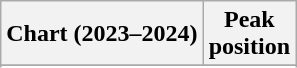<table class="wikitable sortable plainrowheaders" style="text-align:center">
<tr>
<th scope="col">Chart (2023–2024)</th>
<th scope="col">Peak<br>position</th>
</tr>
<tr>
</tr>
<tr>
</tr>
<tr>
</tr>
<tr>
</tr>
<tr>
</tr>
<tr>
</tr>
</table>
